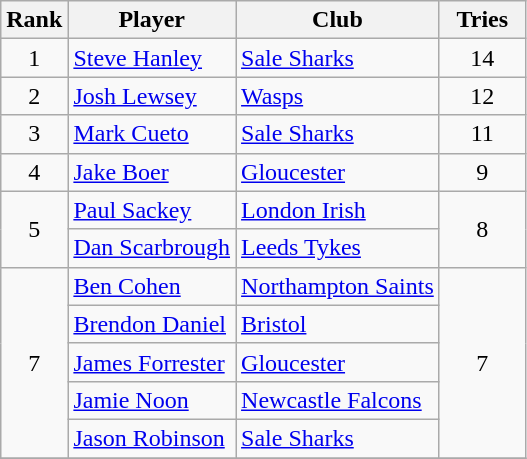<table class="wikitable" style="text-align:center">
<tr>
<th>Rank</th>
<th>Player</th>
<th>Club</th>
<th style="width:50px;">Tries</th>
</tr>
<tr>
<td>1</td>
<td align=left> <a href='#'>Steve Hanley</a></td>
<td align=left><a href='#'>Sale Sharks</a></td>
<td>14</td>
</tr>
<tr>
<td>2</td>
<td align=left> <a href='#'>Josh Lewsey</a></td>
<td align=left><a href='#'>Wasps</a></td>
<td>12</td>
</tr>
<tr>
<td>3</td>
<td align=left> <a href='#'>Mark Cueto</a></td>
<td align=left><a href='#'>Sale Sharks</a></td>
<td>11</td>
</tr>
<tr>
<td>4</td>
<td align=left> <a href='#'>Jake Boer</a></td>
<td align=left><a href='#'>Gloucester</a></td>
<td>9</td>
</tr>
<tr>
<td rowspan=2>5</td>
<td align=left> <a href='#'>Paul Sackey</a></td>
<td align=left><a href='#'>London Irish</a></td>
<td rowspan=2>8</td>
</tr>
<tr>
<td align=left> <a href='#'>Dan Scarbrough</a></td>
<td align=left><a href='#'>Leeds Tykes</a></td>
</tr>
<tr>
<td rowspan=5>7</td>
<td align=left> <a href='#'>Ben Cohen</a></td>
<td align=left><a href='#'>Northampton Saints</a></td>
<td rowspan=5>7</td>
</tr>
<tr>
<td align=left> <a href='#'>Brendon Daniel</a></td>
<td align=left><a href='#'>Bristol</a></td>
</tr>
<tr>
<td align=left> <a href='#'>James Forrester</a></td>
<td align=left><a href='#'>Gloucester</a></td>
</tr>
<tr>
<td align=left> <a href='#'>Jamie Noon</a></td>
<td align=left><a href='#'>Newcastle Falcons</a></td>
</tr>
<tr>
<td align=left> <a href='#'>Jason Robinson</a></td>
<td align=left><a href='#'>Sale Sharks</a></td>
</tr>
<tr>
</tr>
</table>
